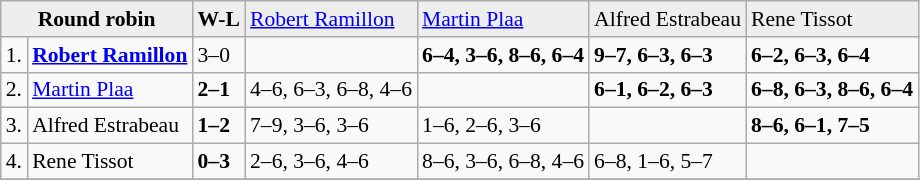<table class="wikitable" style="font-size:90%;">
<tr bgcolor="#eeeeee">
<td colspan="2" align="center"><strong>Round robin</strong></td>
<td><strong>W-L</strong></td>
<td> <a href='#'>Robert Ramillon</a></td>
<td> <a href='#'>Martin Plaa</a></td>
<td> Alfred Estrabeau</td>
<td> Rene Tissot</td>
</tr>
<tr>
<td>1.</td>
<td><strong> <a href='#'>Robert Ramillon</a></strong></td>
<td>3–0</td>
<td></td>
<td><strong>6–4, 3–6, 8–6, 6–4</strong></td>
<td><strong>9–7, 6–3, 6–3</strong></td>
<td><strong>6–2, 6–3, 6–4</strong></td>
</tr>
<tr>
<td>2.</td>
<td> <a href='#'>Martin Plaa</a></td>
<td><strong>2–1</strong></td>
<td>4–6, 6–3, 6–8, 4–6</td>
<td></td>
<td><strong>6–1, 6–2, 6–3</strong></td>
<td><strong>6–8, 6–3, 8–6, 6–4</strong></td>
</tr>
<tr>
<td>3.</td>
<td> Alfred Estrabeau</td>
<td><strong>1–2</strong></td>
<td>7–9, 3–6, 3–6</td>
<td>1–6, 2–6, 3–6</td>
<td></td>
<td><strong>8–6, 6–1, 7–5</strong></td>
</tr>
<tr>
<td>4.</td>
<td> Rene Tissot</td>
<td><strong>0–3</strong></td>
<td>2–6, 3–6, 4–6</td>
<td>8–6, 3–6, 6–8, 4–6</td>
<td>6–8, 1–6, 5–7</td>
<td></td>
</tr>
<tr>
</tr>
</table>
